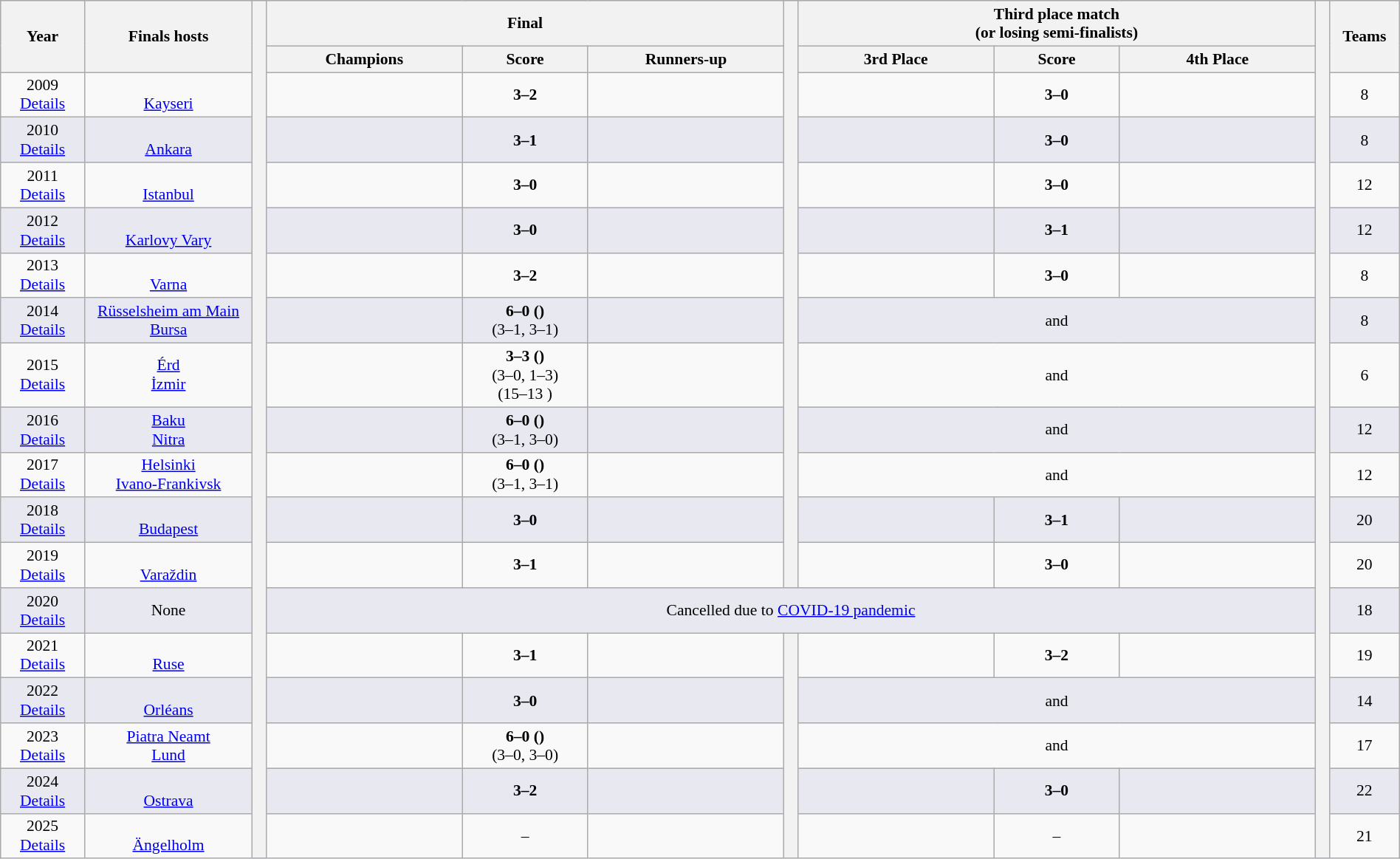<table class="wikitable" style="font-size:90%; width: 100%; text-align: center;">
<tr bgcolor=#c1d8ff>
<th rowspan=2 width=6%>Year</th>
<th rowspan=2 width=12%>Finals hosts</th>
<th width=1% rowspan=19 bgcolor=ffffff></th>
<th colspan=3>Final</th>
<th width=1% rowspan=13 bgcolor=ffffff></th>
<th colspan=3>Third place match<br>(or losing semi-finalists)</th>
<th width=1% rowspan=19 bgcolor=#ffffff></th>
<th rowspan=2 width=5%>Teams</th>
</tr>
<tr bgcolor=#efefef>
<th width=14%>Champions</th>
<th width=9%>Score</th>
<th width=14%>Runners-up</th>
<th width=14%>3rd Place</th>
<th width=9%>Score</th>
<th width=14%>4th Place</th>
</tr>
<tr>
<td>2009<br><a href='#'>Details</a></td>
<td><br><a href='#'>Kayseri</a></td>
<td><strong></strong></td>
<td><strong>3–2</strong></td>
<td></td>
<td></td>
<td><strong>3–0</strong></td>
<td></td>
<td>8</td>
</tr>
<tr bgcolor=#E8E8F0>
<td>2010<br><a href='#'>Details</a></td>
<td><br><a href='#'>Ankara</a></td>
<td><strong></strong></td>
<td><strong>3–1</strong></td>
<td></td>
<td></td>
<td><strong>3–0</strong></td>
<td></td>
<td>8</td>
</tr>
<tr>
<td>2011<br><a href='#'>Details</a></td>
<td><br><a href='#'>Istanbul</a></td>
<td><strong></strong></td>
<td><strong>3–0</strong></td>
<td></td>
<td></td>
<td><strong>3–0</strong></td>
<td></td>
<td>12</td>
</tr>
<tr bgcolor=#E8E8F0>
<td>2012<br><a href='#'>Details</a></td>
<td><br><a href='#'>Karlovy Vary</a></td>
<td><strong></strong></td>
<td><strong>3–0</strong></td>
<td></td>
<td></td>
<td><strong>3–1</strong></td>
<td></td>
<td>12</td>
</tr>
<tr>
<td>2013<br><a href='#'>Details</a></td>
<td><br><a href='#'>Varna</a></td>
<td><strong></strong></td>
<td><strong>3–2</strong></td>
<td></td>
<td></td>
<td><strong>3–0</strong></td>
<td></td>
<td>8</td>
</tr>
<tr bgcolor=#E8E8F0>
<td>2014<br><a href='#'>Details</a></td>
<td> <a href='#'>Rüsselsheim am Main</a><br> <a href='#'>Bursa</a></td>
<td><strong></strong></td>
<td><strong>6–0 ()</strong><br>(3–1, 3–1)</td>
<td></td>
<td colspan=3> and </td>
<td>8</td>
</tr>
<tr>
<td>2015<br><a href='#'>Details</a></td>
<td> <a href='#'>Érd</a><br> <a href='#'>İzmir</a></td>
<td><strong></strong></td>
<td><strong>3–3 ()</strong><br>(3–0, 1–3)<br>(15–13 )</td>
<td></td>
<td colspan=3> and </td>
<td>6</td>
</tr>
<tr bgcolor=#E8E8F0>
<td>2016<br><a href='#'>Details</a></td>
<td> <a href='#'>Baku</a><br> <a href='#'>Nitra</a></td>
<td><strong></strong></td>
<td><strong>6–0 ()</strong><br>(3–1, 3–0)</td>
<td></td>
<td colspan=3> and </td>
<td>12</td>
</tr>
<tr>
<td>2017<br><a href='#'>Details</a></td>
<td> <a href='#'>Helsinki</a><br> <a href='#'>Ivano-Frankivsk</a></td>
<td><strong></strong></td>
<td><strong>6–0 ()</strong><br>(3–1, 3–1)</td>
<td></td>
<td colspan=3> and </td>
<td>12</td>
</tr>
<tr bgcolor=#E8E8F0>
<td>2018<br><a href='#'>Details</a></td>
<td><br><a href='#'>Budapest</a></td>
<td><strong></strong></td>
<td><strong>3–0</strong></td>
<td></td>
<td></td>
<td><strong>3–1</strong></td>
<td></td>
<td>20</td>
</tr>
<tr>
<td>2019<br><a href='#'>Details</a></td>
<td><br><a href='#'>Varaždin</a></td>
<td><strong></strong></td>
<td><strong>3–1</strong></td>
<td></td>
<td></td>
<td><strong>3–0</strong></td>
<td></td>
<td>20</td>
</tr>
<tr bgcolor=#E8E8F0>
<td>2020<br><a href='#'>Details</a></td>
<td>None</td>
<td colspan="7">Cancelled due to <a href='#'>COVID-19 pandemic</a></td>
<td>18</td>
</tr>
<tr>
<td>2021<br><a href='#'>Details</a></td>
<td><br><a href='#'>Ruse</a></td>
<td><strong></strong></td>
<td><strong>3–1</strong></td>
<td></td>
<th width=1% rowspan=5 bgcolor=ffffff></th>
<td></td>
<td><strong>3–2</strong></td>
<td></td>
<td>19</td>
</tr>
<tr bgcolor=#E8E8F0>
<td>2022<br><a href='#'>Details</a></td>
<td><br><a href='#'>Orléans</a></td>
<td><strong></strong></td>
<td><strong>3–0</strong></td>
<td></td>
<td colspan=3> and </td>
<td>14</td>
</tr>
<tr>
<td>2023<br><a href='#'>Details</a></td>
<td> <a href='#'>Piatra Neamt</a><br> <a href='#'>Lund</a></td>
<td><strong></strong></td>
<td><strong>6–0 ()</strong><br>(3–0, 3–0)</td>
<td></td>
<td colspan=3> and </td>
<td>17</td>
</tr>
<tr bgcolor=#E8E8F0>
<td>2024<br><a href='#'>Details</a></td>
<td><br><a href='#'>Ostrava</a></td>
<td><strong></strong></td>
<td><strong>3–2</strong></td>
<td></td>
<td></td>
<td><strong>3–0</strong></td>
<td></td>
<td>22</td>
</tr>
<tr>
<td>2025<br><a href='#'>Details</a></td>
<td><br><a href='#'>Ängelholm</a></td>
<td></td>
<td>–</td>
<td></td>
<td></td>
<td>–</td>
<td></td>
<td>21</td>
</tr>
</table>
